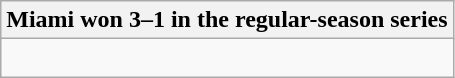<table class="wikitable collapsible collapsed">
<tr>
<th>Miami won 3–1 in the regular-season series</th>
</tr>
<tr>
<td><br>


</td>
</tr>
</table>
